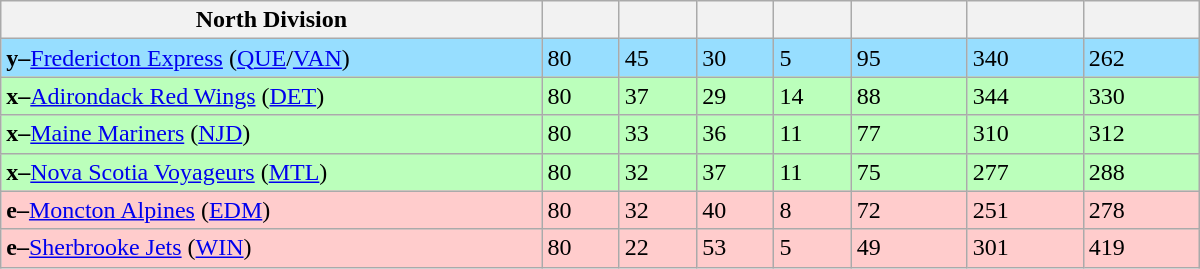<table class="wikitable" style="width:50em">
<tr>
<th width="35%">North Division</th>
<th width="5%"></th>
<th width="5%"></th>
<th width="5%"></th>
<th width="5%"></th>
<th width="7.5%"></th>
<th width="7.5%"></th>
<th width="7.5%"></th>
</tr>
<tr bgcolor="#97DEFF">
<td><strong>y–</strong><a href='#'>Fredericton Express</a> (<a href='#'>QUE</a>/<a href='#'>VAN</a>)</td>
<td>80</td>
<td>45</td>
<td>30</td>
<td>5</td>
<td>95</td>
<td>340</td>
<td>262</td>
</tr>
<tr bgcolor="#bbffbb">
<td><strong>x–</strong><a href='#'>Adirondack Red Wings</a> (<a href='#'>DET</a>)</td>
<td>80</td>
<td>37</td>
<td>29</td>
<td>14</td>
<td>88</td>
<td>344</td>
<td>330</td>
</tr>
<tr bgcolor="#bbffbb">
<td><strong>x–</strong><a href='#'>Maine Mariners</a> (<a href='#'>NJD</a>)</td>
<td>80</td>
<td>33</td>
<td>36</td>
<td>11</td>
<td>77</td>
<td>310</td>
<td>312</td>
</tr>
<tr bgcolor="#bbffbb">
<td><strong>x–</strong><a href='#'>Nova Scotia Voyageurs</a> (<a href='#'>MTL</a>)</td>
<td>80</td>
<td>32</td>
<td>37</td>
<td>11</td>
<td>75</td>
<td>277</td>
<td>288</td>
</tr>
<tr bgcolor="#ffcccc">
<td><strong>e–</strong><a href='#'>Moncton Alpines</a> (<a href='#'>EDM</a>)</td>
<td>80</td>
<td>32</td>
<td>40</td>
<td>8</td>
<td>72</td>
<td>251</td>
<td>278</td>
</tr>
<tr bgcolor="#ffcccc">
<td><strong>e–</strong><a href='#'>Sherbrooke Jets</a> (<a href='#'>WIN</a>)</td>
<td>80</td>
<td>22</td>
<td>53</td>
<td>5</td>
<td>49</td>
<td>301</td>
<td>419</td>
</tr>
</table>
